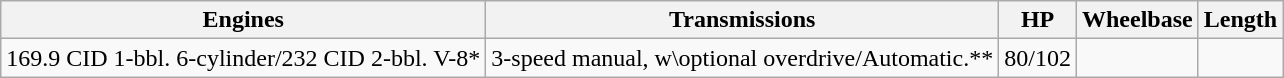<table class="wikitable">
<tr>
<th>Engines</th>
<th>Transmissions</th>
<th>HP</th>
<th>Wheelbase</th>
<th>Length</th>
</tr>
<tr>
<td>169.9 CID 1-bbl. 6-cylinder/232 CID 2-bbl. V-8*</td>
<td>3-speed manual, w\optional overdrive/Automatic.**</td>
<td>80/102</td>
<td></td>
<td></td>
</tr>
</table>
